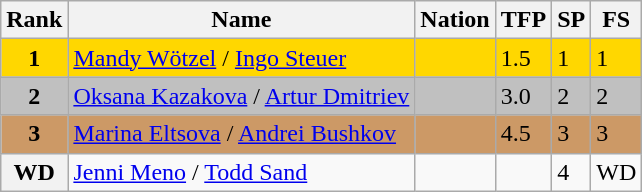<table class="wikitable">
<tr>
<th>Rank</th>
<th>Name</th>
<th>Nation</th>
<th>TFP</th>
<th>SP</th>
<th>FS</th>
</tr>
<tr bgcolor="gold">
<td align="center"><strong>1</strong></td>
<td><a href='#'>Mandy Wötzel</a> / <a href='#'>Ingo Steuer</a></td>
<td></td>
<td>1.5</td>
<td>1</td>
<td>1</td>
</tr>
<tr bgcolor="silver">
<td align="center"><strong>2</strong></td>
<td><a href='#'>Oksana Kazakova</a> / <a href='#'>Artur Dmitriev</a></td>
<td></td>
<td>3.0</td>
<td>2</td>
<td>2</td>
</tr>
<tr bgcolor="cc9966">
<td align="center"><strong>3</strong></td>
<td><a href='#'>Marina Eltsova</a> / <a href='#'>Andrei Bushkov</a></td>
<td></td>
<td>4.5</td>
<td>3</td>
<td>3</td>
</tr>
<tr>
<th>WD</th>
<td><a href='#'>Jenni Meno</a> / <a href='#'>Todd Sand</a></td>
<td></td>
<td></td>
<td>4</td>
<td>WD</td>
</tr>
</table>
